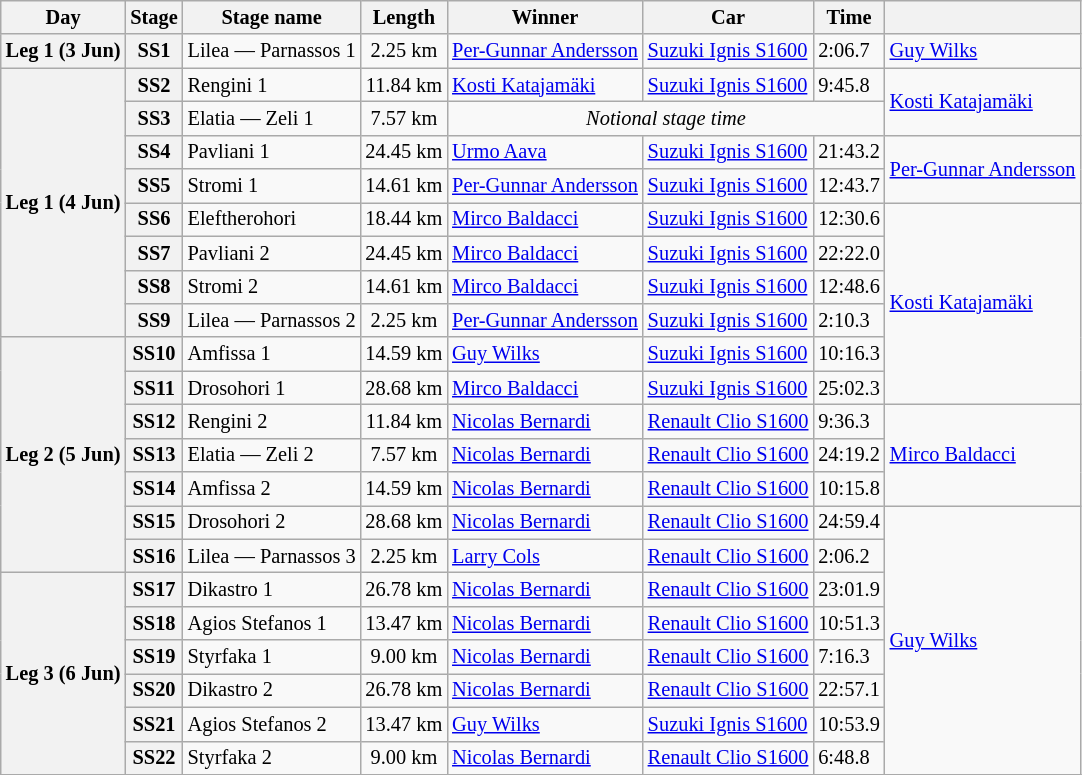<table class="wikitable" style="font-size: 85%;">
<tr>
<th>Day</th>
<th>Stage</th>
<th>Stage name</th>
<th>Length</th>
<th>Winner</th>
<th>Car</th>
<th>Time</th>
<th></th>
</tr>
<tr>
<th rowspan="1">Leg 1 (3 Jun)</th>
<th>SS1</th>
<td>Lilea — Parnassos 1</td>
<td align="center">2.25 km</td>
<td> <a href='#'>Per-Gunnar Andersson</a></td>
<td><a href='#'>Suzuki Ignis S1600</a></td>
<td>2:06.7</td>
<td rowspan="1"> <a href='#'>Guy Wilks</a></td>
</tr>
<tr>
<th rowspan="8">Leg 1 (4 Jun)</th>
<th>SS2</th>
<td>Rengini 1</td>
<td align="center">11.84 km</td>
<td> <a href='#'>Kosti Katajamäki</a></td>
<td><a href='#'>Suzuki Ignis S1600</a></td>
<td>9:45.8</td>
<td rowspan="2"> <a href='#'>Kosti Katajamäki</a></td>
</tr>
<tr>
<th>SS3</th>
<td>Elatia — Zeli 1</td>
<td align="center">7.57 km</td>
<td colspan="3" align="center"><em>Notional stage time</em></td>
</tr>
<tr>
<th>SS4</th>
<td>Pavliani 1</td>
<td align="center">24.45 km</td>
<td> <a href='#'>Urmo Aava</a></td>
<td><a href='#'>Suzuki Ignis S1600</a></td>
<td>21:43.2</td>
<td rowspan="2"> <a href='#'>Per-Gunnar Andersson</a></td>
</tr>
<tr>
<th>SS5</th>
<td>Stromi 1</td>
<td align="center">14.61 km</td>
<td> <a href='#'>Per-Gunnar Andersson</a></td>
<td><a href='#'>Suzuki Ignis S1600</a></td>
<td>12:43.7</td>
</tr>
<tr>
<th>SS6</th>
<td>Eleftherohori</td>
<td align="center">18.44 km</td>
<td> <a href='#'>Mirco Baldacci</a></td>
<td><a href='#'>Suzuki Ignis S1600</a></td>
<td>12:30.6</td>
<td rowspan="6"> <a href='#'>Kosti Katajamäki</a></td>
</tr>
<tr>
<th>SS7</th>
<td>Pavliani 2</td>
<td align="center">24.45 km</td>
<td> <a href='#'>Mirco Baldacci</a></td>
<td><a href='#'>Suzuki Ignis S1600</a></td>
<td>22:22.0</td>
</tr>
<tr>
<th>SS8</th>
<td>Stromi 2</td>
<td align="center">14.61 km</td>
<td> <a href='#'>Mirco Baldacci</a></td>
<td><a href='#'>Suzuki Ignis S1600</a></td>
<td>12:48.6</td>
</tr>
<tr>
<th>SS9</th>
<td>Lilea — Parnassos 2</td>
<td align="center">2.25 km</td>
<td> <a href='#'>Per-Gunnar Andersson</a></td>
<td><a href='#'>Suzuki Ignis S1600</a></td>
<td>2:10.3</td>
</tr>
<tr>
<th rowspan="7">Leg 2 (5 Jun)</th>
<th>SS10</th>
<td>Amfissa 1</td>
<td align="center">14.59 km</td>
<td> <a href='#'>Guy Wilks</a></td>
<td><a href='#'>Suzuki Ignis S1600</a></td>
<td>10:16.3</td>
</tr>
<tr>
<th>SS11</th>
<td>Drosohori 1</td>
<td align="center">28.68 km</td>
<td> <a href='#'>Mirco Baldacci</a></td>
<td><a href='#'>Suzuki Ignis S1600</a></td>
<td>25:02.3</td>
</tr>
<tr>
<th>SS12</th>
<td>Rengini 2</td>
<td align="center">11.84 km</td>
<td> <a href='#'>Nicolas Bernardi</a></td>
<td><a href='#'>Renault Clio S1600</a></td>
<td>9:36.3</td>
<td rowspan="3"> <a href='#'>Mirco Baldacci</a></td>
</tr>
<tr>
<th>SS13</th>
<td>Elatia — Zeli 2</td>
<td align="center">7.57 km</td>
<td> <a href='#'>Nicolas Bernardi</a></td>
<td><a href='#'>Renault Clio S1600</a></td>
<td>24:19.2</td>
</tr>
<tr>
<th>SS14</th>
<td>Amfissa 2</td>
<td align="center">14.59 km</td>
<td> <a href='#'>Nicolas Bernardi</a></td>
<td><a href='#'>Renault Clio S1600</a></td>
<td>10:15.8</td>
</tr>
<tr>
<th>SS15</th>
<td>Drosohori 2</td>
<td align="center">28.68 km</td>
<td> <a href='#'>Nicolas Bernardi</a></td>
<td><a href='#'>Renault Clio S1600</a></td>
<td>24:59.4</td>
<td rowspan="8"> <a href='#'>Guy Wilks</a></td>
</tr>
<tr>
<th>SS16</th>
<td>Lilea — Parnassos 3</td>
<td align="center">2.25 km</td>
<td> <a href='#'>Larry Cols</a></td>
<td><a href='#'>Renault Clio S1600</a></td>
<td>2:06.2</td>
</tr>
<tr>
<th rowspan="6">Leg 3 (6 Jun)</th>
<th>SS17</th>
<td>Dikastro 1</td>
<td align="center">26.78 km</td>
<td> <a href='#'>Nicolas Bernardi</a></td>
<td><a href='#'>Renault Clio S1600</a></td>
<td>23:01.9</td>
</tr>
<tr>
<th>SS18</th>
<td>Agios Stefanos 1</td>
<td align="center">13.47 km</td>
<td> <a href='#'>Nicolas Bernardi</a></td>
<td><a href='#'>Renault Clio S1600</a></td>
<td>10:51.3</td>
</tr>
<tr>
<th>SS19</th>
<td>Styrfaka 1</td>
<td align="center">9.00 km</td>
<td> <a href='#'>Nicolas Bernardi</a></td>
<td><a href='#'>Renault Clio S1600</a></td>
<td>7:16.3</td>
</tr>
<tr>
<th>SS20</th>
<td>Dikastro 2</td>
<td align="center">26.78 km</td>
<td> <a href='#'>Nicolas Bernardi</a></td>
<td><a href='#'>Renault Clio S1600</a></td>
<td>22:57.1</td>
</tr>
<tr>
<th>SS21</th>
<td>Agios Stefanos 2</td>
<td align="center">13.47 km</td>
<td> <a href='#'>Guy Wilks</a></td>
<td><a href='#'>Suzuki Ignis S1600</a></td>
<td>10:53.9</td>
</tr>
<tr>
<th>SS22</th>
<td>Styrfaka 2</td>
<td align="center">9.00 km</td>
<td> <a href='#'>Nicolas Bernardi</a></td>
<td><a href='#'>Renault Clio S1600</a></td>
<td>6:48.8</td>
</tr>
<tr>
</tr>
</table>
